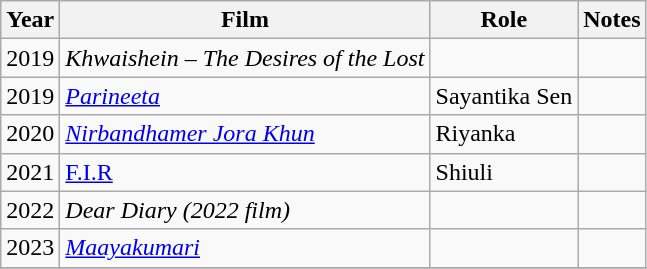<table class="wikitable">
<tr>
<th>Year</th>
<th>Film</th>
<th>Role</th>
<th>Notes</th>
</tr>
<tr>
<td>2019</td>
<td><em>Khwaishein – The Desires of the Lost</em></td>
<td></td>
<td></td>
</tr>
<tr>
<td>2019</td>
<td><em><a href='#'>Parineeta</a></em></td>
<td>Sayantika Sen</td>
<td></td>
</tr>
<tr>
<td>2020</td>
<td><em><a href='#'>Nirbandhamer Jora Khun</a></em></td>
<td>Riyanka</td>
<td></td>
</tr>
<tr>
<td>2021</td>
<td><em><a href='#'></em>F.I.R<em></a></em></td>
<td>Shiuli</td>
<td></td>
</tr>
<tr>
<td>2022</td>
<td><em>Dear Diary (2022 film)</em></td>
<td></td>
<td></td>
</tr>
<tr>
<td>2023</td>
<td><em><a href='#'>Maayakumari</a></em></td>
<td></td>
<td></td>
</tr>
<tr>
</tr>
</table>
